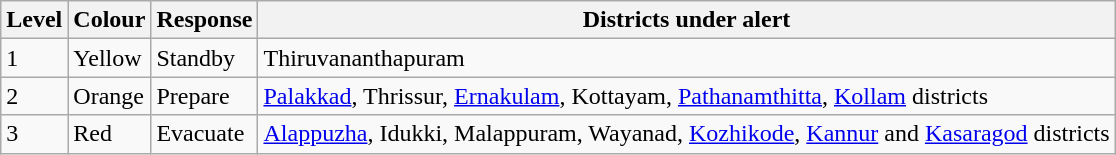<table class="wikitable">
<tr>
<th>Level</th>
<th>Colour</th>
<th>Response</th>
<th>Districts under alert</th>
</tr>
<tr>
<td>1</td>
<td>Yellow</td>
<td>Standby</td>
<td>Thiruvananthapuram</td>
</tr>
<tr>
<td>2</td>
<td>Orange</td>
<td>Prepare</td>
<td><a href='#'>Palakkad</a>, Thrissur, <a href='#'>Ernakulam</a>, Kottayam, <a href='#'>Pathanamthitta</a>, <a href='#'>Kollam</a> districts</td>
</tr>
<tr>
<td>3</td>
<td>Red</td>
<td>Evacuate</td>
<td><a href='#'>Alappuzha</a>, Idukki, Malappuram, Wayanad, <a href='#'>Kozhikode</a>, <a href='#'>Kannur</a> and <a href='#'>Kasaragod</a> districts</td>
</tr>
</table>
